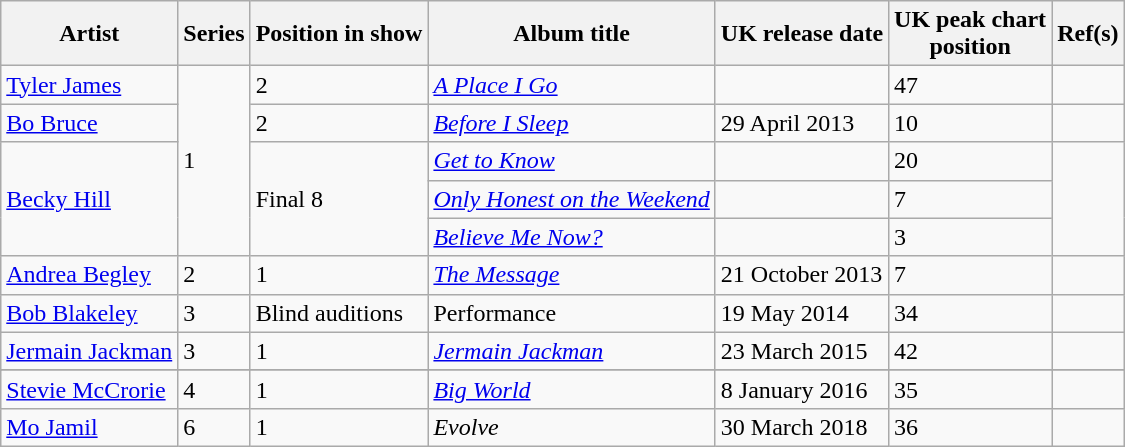<table class="wikitable sortable">
<tr>
<th>Artist</th>
<th>Series</th>
<th>Position in show</th>
<th>Album title</th>
<th>UK release date</th>
<th>UK peak chart<br>position</th>
<th class="unsortable">Ref(s)</th>
</tr>
<tr>
<td><a href='#'>Tyler James</a></td>
<td rowspan=5>1</td>
<td>2</td>
<td><em><a href='#'>A Place I Go</a></em></td>
<td></td>
<td>47</td>
<td></td>
</tr>
<tr>
<td><a href='#'>Bo Bruce</a></td>
<td>2</td>
<td><em><a href='#'>Before I Sleep</a></em></td>
<td>29 April 2013</td>
<td>10</td>
<td></td>
</tr>
<tr>
<td rowspan=3><a href='#'>Becky Hill</a></td>
<td rowspan=3>Final 8</td>
<td><em><a href='#'>Get to Know</a></em></td>
<td></td>
<td>20</td>
<td rowspan=3></td>
</tr>
<tr>
<td><em><a href='#'>Only Honest on the Weekend</a></em></td>
<td></td>
<td>7</td>
</tr>
<tr>
<td><em><a href='#'>Believe Me Now?</a></em></td>
<td></td>
<td>3</td>
</tr>
<tr>
<td><a href='#'>Andrea Begley</a></td>
<td>2</td>
<td>1</td>
<td><em><a href='#'>The Message</a></em></td>
<td>21 October 2013</td>
<td>7</td>
<td></td>
</tr>
<tr>
<td><a href='#'>Bob Blakeley</a></td>
<td>3</td>
<td>Blind auditions</td>
<td>Performance</td>
<td>19 May 2014</td>
<td>34</td>
<td></td>
</tr>
<tr>
<td><a href='#'>Jermain Jackman</a></td>
<td>3</td>
<td>1</td>
<td><em><a href='#'>Jermain Jackman</a></em></td>
<td>23 March 2015</td>
<td>42</td>
<td></td>
</tr>
<tr>
</tr>
<tr>
<td><a href='#'>Stevie McCrorie</a></td>
<td>4</td>
<td>1</td>
<td><em><a href='#'>Big World</a></em></td>
<td>8 January 2016</td>
<td>35</td>
<td></td>
</tr>
<tr>
<td><a href='#'>Mo Jamil</a></td>
<td>6</td>
<td>1</td>
<td><em>Evolve</em></td>
<td>30 March 2018</td>
<td>36</td>
<td></td>
</tr>
</table>
